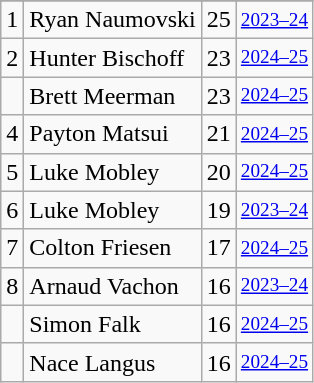<table class="wikitable">
<tr>
</tr>
<tr>
<td>1</td>
<td>Ryan Naumovski</td>
<td>25</td>
<td style="font-size:80%;"><a href='#'>2023–24</a></td>
</tr>
<tr>
<td>2</td>
<td>Hunter Bischoff</td>
<td>23</td>
<td style="font-size:80%;"><a href='#'>2024–25</a></td>
</tr>
<tr>
<td></td>
<td>Brett Meerman</td>
<td>23</td>
<td style="font-size:80%;"><a href='#'>2024–25</a></td>
</tr>
<tr>
<td>4</td>
<td>Payton Matsui</td>
<td>21</td>
<td style="font-size:80%;"><a href='#'>2024–25</a></td>
</tr>
<tr>
<td>5</td>
<td>Luke Mobley</td>
<td>20</td>
<td style="font-size:80%;"><a href='#'>2024–25</a></td>
</tr>
<tr>
<td>6</td>
<td>Luke Mobley</td>
<td>19</td>
<td style="font-size:80%;"><a href='#'>2023–24</a></td>
</tr>
<tr>
<td>7</td>
<td>Colton Friesen</td>
<td>17</td>
<td style="font-size:80%;"><a href='#'>2024–25</a></td>
</tr>
<tr>
<td>8</td>
<td>Arnaud Vachon</td>
<td>16</td>
<td style="font-size:80%;"><a href='#'>2023–24</a></td>
</tr>
<tr>
<td></td>
<td>Simon Falk</td>
<td>16</td>
<td style="font-size:80%;"><a href='#'>2024–25</a></td>
</tr>
<tr>
<td></td>
<td>Nace Langus</td>
<td>16</td>
<td style="font-size:80%;"><a href='#'>2024–25</a></td>
</tr>
</table>
